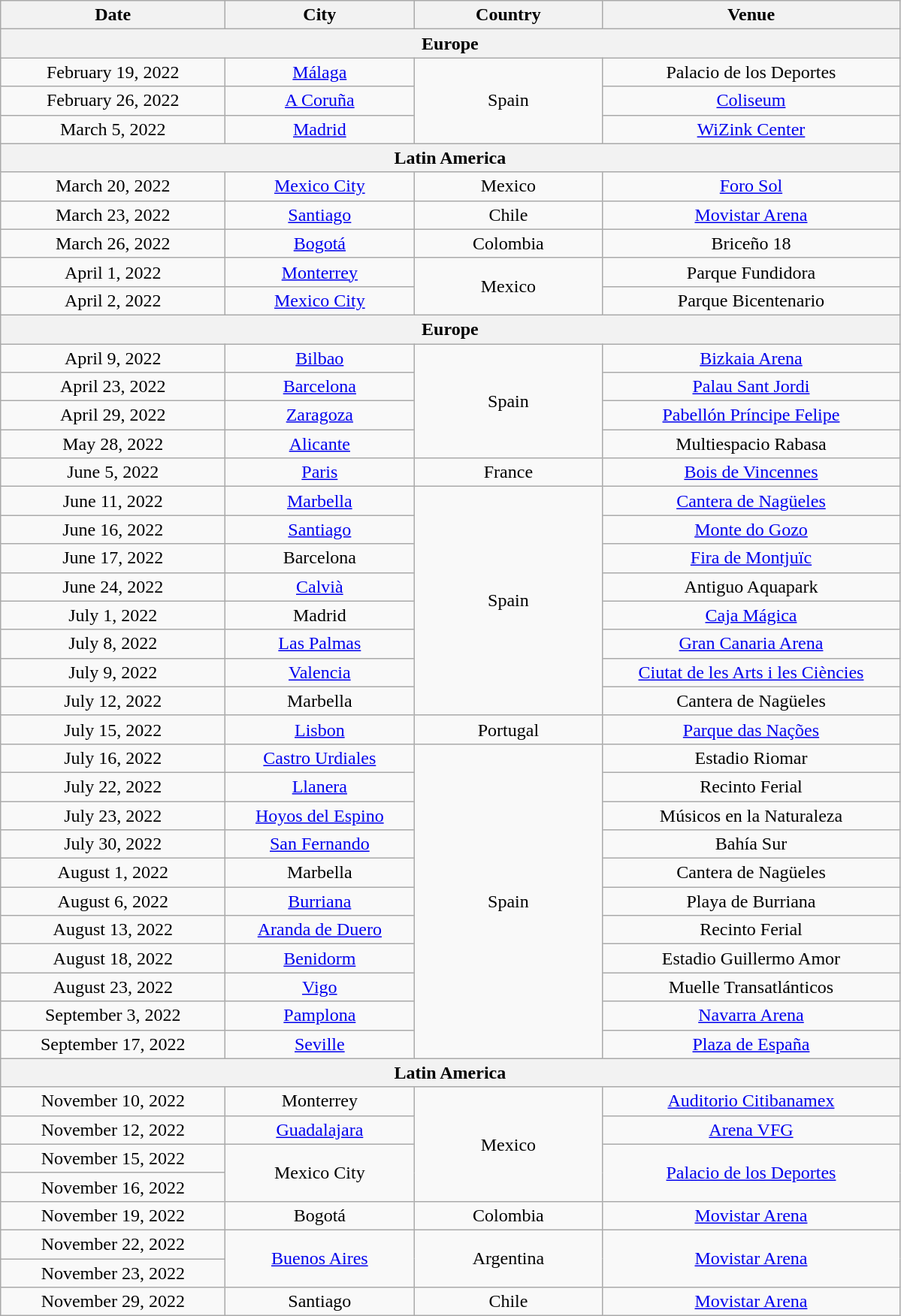<table class="wikitable plainrowheaders" style="text-align:center;">
<tr>
<th scope="col" style="width:12em;">Date</th>
<th scope="col" style="width:10em;">City</th>
<th scope="col" style="width:10em;">Country</th>
<th scope="col" style="width:16em;">Venue</th>
</tr>
<tr>
<th colspan="4">Europe</th>
</tr>
<tr>
<td>February 19, 2022</td>
<td><a href='#'>Málaga</a></td>
<td rowspan="3">Spain</td>
<td>Palacio de los Deportes</td>
</tr>
<tr>
<td>February 26, 2022</td>
<td><a href='#'>A Coruña</a></td>
<td><a href='#'>Coliseum</a></td>
</tr>
<tr>
<td>March 5, 2022</td>
<td><a href='#'>Madrid</a></td>
<td><a href='#'>WiZink Center</a></td>
</tr>
<tr>
<th colspan="4">Latin America</th>
</tr>
<tr>
<td>March 20, 2022</td>
<td><a href='#'>Mexico City</a></td>
<td>Mexico</td>
<td><a href='#'>Foro Sol</a></td>
</tr>
<tr>
<td>March 23, 2022</td>
<td><a href='#'>Santiago</a></td>
<td>Chile</td>
<td><a href='#'>Movistar Arena</a></td>
</tr>
<tr>
<td>March 26, 2022</td>
<td><a href='#'>Bogotá</a></td>
<td>Colombia</td>
<td>Briceño 18</td>
</tr>
<tr>
<td>April 1, 2022</td>
<td><a href='#'>Monterrey</a></td>
<td rowspan="2">Mexico</td>
<td>Parque Fundidora</td>
</tr>
<tr>
<td>April 2, 2022</td>
<td><a href='#'>Mexico City</a></td>
<td>Parque Bicentenario</td>
</tr>
<tr>
<th colspan="4">Europe</th>
</tr>
<tr>
<td>April 9, 2022</td>
<td><a href='#'>Bilbao</a></td>
<td rowspan="4">Spain</td>
<td><a href='#'>Bizkaia Arena</a></td>
</tr>
<tr>
<td>April 23, 2022</td>
<td><a href='#'>Barcelona</a></td>
<td><a href='#'>Palau Sant Jordi</a></td>
</tr>
<tr>
<td>April 29, 2022</td>
<td><a href='#'>Zaragoza</a></td>
<td><a href='#'>Pabellón Príncipe Felipe</a></td>
</tr>
<tr>
<td>May 28, 2022</td>
<td><a href='#'>Alicante</a></td>
<td>Multiespacio Rabasa</td>
</tr>
<tr>
<td>June 5, 2022</td>
<td><a href='#'>Paris</a></td>
<td>France</td>
<td><a href='#'>Bois de Vincennes</a></td>
</tr>
<tr>
<td>June 11, 2022</td>
<td><a href='#'>Marbella</a></td>
<td rowspan="8">Spain</td>
<td><a href='#'>Cantera de Nagüeles</a></td>
</tr>
<tr>
<td>June 16, 2022</td>
<td><a href='#'>Santiago</a></td>
<td><a href='#'>Monte do Gozo</a></td>
</tr>
<tr>
<td>June 17, 2022</td>
<td>Barcelona</td>
<td><a href='#'>Fira de Montjuïc</a></td>
</tr>
<tr>
<td>June 24, 2022</td>
<td><a href='#'>Calvià</a></td>
<td>Antiguo Aquapark</td>
</tr>
<tr>
<td>July 1, 2022</td>
<td>Madrid</td>
<td><a href='#'>Caja Mágica</a></td>
</tr>
<tr>
<td>July 8, 2022</td>
<td><a href='#'>Las Palmas</a></td>
<td><a href='#'>Gran Canaria Arena</a></td>
</tr>
<tr>
<td>July 9, 2022</td>
<td><a href='#'>Valencia</a></td>
<td><a href='#'>Ciutat de les Arts i les Ciències</a></td>
</tr>
<tr>
<td>July 12, 2022</td>
<td>Marbella</td>
<td>Cantera de Nagüeles</td>
</tr>
<tr>
<td>July 15, 2022</td>
<td><a href='#'>Lisbon</a></td>
<td>Portugal</td>
<td><a href='#'>Parque das Nações</a></td>
</tr>
<tr>
<td>July 16, 2022</td>
<td><a href='#'>Castro Urdiales</a></td>
<td rowspan="11">Spain</td>
<td>Estadio Riomar</td>
</tr>
<tr>
<td>July 22, 2022</td>
<td><a href='#'>Llanera</a></td>
<td>Recinto Ferial</td>
</tr>
<tr>
<td>July 23, 2022</td>
<td><a href='#'>Hoyos del Espino</a></td>
<td>Músicos en la Naturaleza</td>
</tr>
<tr>
<td>July 30, 2022</td>
<td><a href='#'>San Fernando</a></td>
<td>Bahía Sur</td>
</tr>
<tr>
<td>August 1, 2022</td>
<td>Marbella</td>
<td>Cantera de Nagüeles</td>
</tr>
<tr>
<td>August 6, 2022</td>
<td><a href='#'>Burriana</a></td>
<td>Playa de Burriana</td>
</tr>
<tr>
<td>August 13, 2022</td>
<td><a href='#'>Aranda de Duero</a></td>
<td>Recinto Ferial</td>
</tr>
<tr>
<td>August 18, 2022</td>
<td><a href='#'>Benidorm</a></td>
<td>Estadio Guillermo Amor</td>
</tr>
<tr>
<td>August 23, 2022</td>
<td><a href='#'>Vigo</a></td>
<td>Muelle Transatlánticos</td>
</tr>
<tr>
<td>September 3, 2022</td>
<td><a href='#'>Pamplona</a></td>
<td><a href='#'>Navarra Arena</a></td>
</tr>
<tr>
<td>September 17, 2022</td>
<td><a href='#'>Seville</a></td>
<td><a href='#'>Plaza de España</a></td>
</tr>
<tr>
<th colspan="4"><strong>Latin America</strong></th>
</tr>
<tr>
<td>November 10, 2022</td>
<td>Monterrey</td>
<td rowspan="4">Mexico</td>
<td><a href='#'>Auditorio Citibanamex</a></td>
</tr>
<tr>
<td>November 12, 2022</td>
<td><a href='#'>Guadalajara</a></td>
<td><a href='#'>Arena VFG</a></td>
</tr>
<tr>
<td>November 15, 2022</td>
<td rowspan="2">Mexico City</td>
<td rowspan="2"><a href='#'>Palacio de los Deportes</a></td>
</tr>
<tr>
<td>November 16, 2022</td>
</tr>
<tr>
<td>November 19, 2022</td>
<td>Bogotá</td>
<td>Colombia</td>
<td><a href='#'>Movistar Arena</a></td>
</tr>
<tr>
<td>November 22, 2022</td>
<td rowspan="2"><a href='#'>Buenos Aires</a></td>
<td rowspan="2">Argentina</td>
<td rowspan="2"><a href='#'>Movistar Arena</a></td>
</tr>
<tr>
<td>November 23, 2022</td>
</tr>
<tr>
<td>November 29, 2022</td>
<td>Santiago</td>
<td>Chile</td>
<td><a href='#'>Movistar Arena</a></td>
</tr>
</table>
